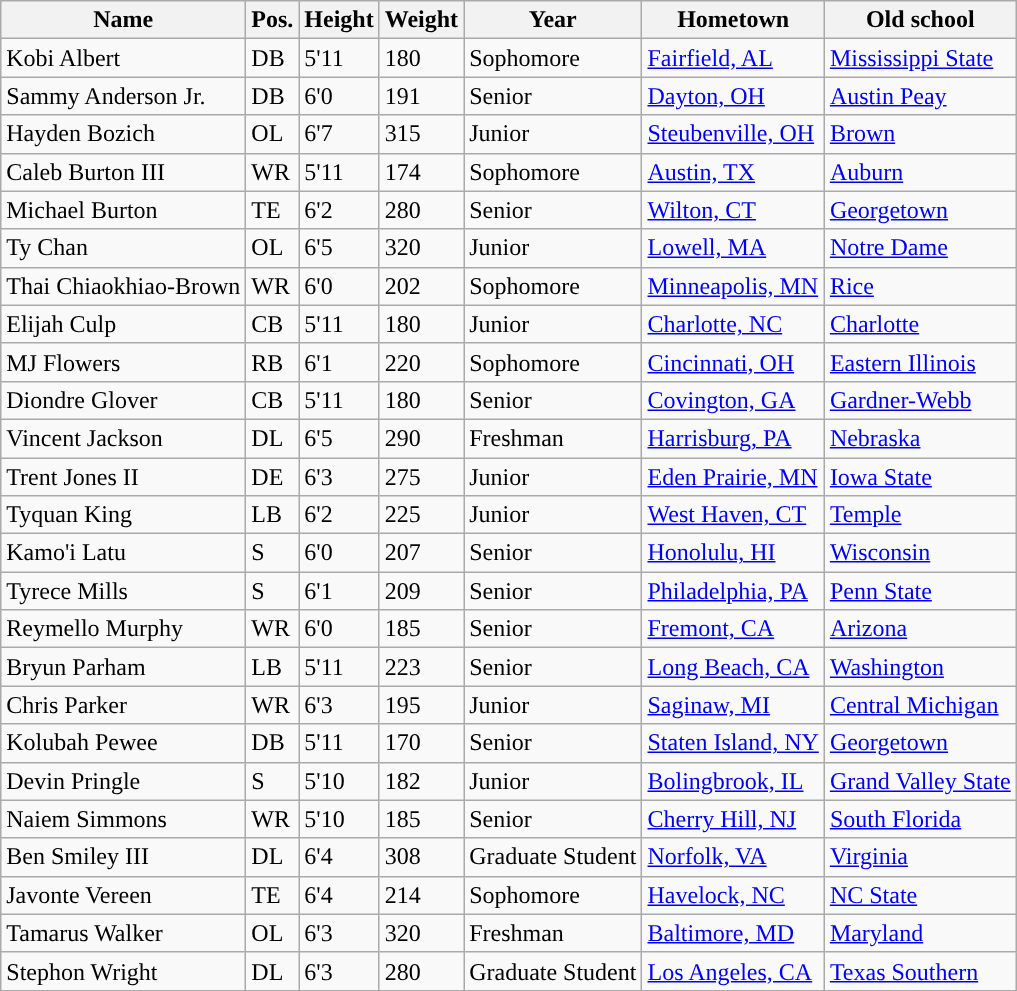<table class="wikitable sortable">
<tr>
<th style="text-align:center; ">Name</th>
<th style="text-align:center;">Pos.</th>
<th style="text-align:center; ">Height</th>
<th style="text-align:center; ">Weight</th>
<th style="text-align:center; ">Year</th>
<th style="text-align:center; ">Hometown</th>
<th style="text-align:center; ">Old school</th>
</tr>
<tr>
<td>Kobi Albert</td>
<td>DB</td>
<td>5'11</td>
<td>180</td>
<td> Sophomore</td>
<td><a href='#'>Fairfield, AL</a></td>
<td><a href='#'>Mississippi State</a></td>
</tr>
<tr>
<td>Sammy Anderson Jr.</td>
<td>DB</td>
<td>6'0</td>
<td>191</td>
<td> Senior</td>
<td><a href='#'>Dayton, OH</a></td>
<td><a href='#'>Austin Peay</a></td>
</tr>
<tr>
<td>Hayden Bozich</td>
<td>OL</td>
<td>6'7</td>
<td>315</td>
<td>Junior</td>
<td><a href='#'>Steubenville, OH</a></td>
<td><a href='#'>Brown</a></td>
</tr>
<tr>
<td>Caleb Burton III</td>
<td>WR</td>
<td>5'11</td>
<td>174</td>
<td>Sophomore</td>
<td><a href='#'>Austin, TX</a></td>
<td><a href='#'>Auburn</a></td>
</tr>
<tr>
<td>Michael Burton</td>
<td>TE</td>
<td>6'2</td>
<td>280</td>
<td>Senior</td>
<td><a href='#'>Wilton, CT</a></td>
<td><a href='#'>Georgetown</a></td>
</tr>
<tr>
<td>Ty Chan</td>
<td>OL</td>
<td>6'5</td>
<td>320</td>
<td> Junior</td>
<td><a href='#'>Lowell, MA</a></td>
<td><a href='#'>Notre Dame</a></td>
</tr>
<tr>
<td>Thai Chiaokhiao-Brown</td>
<td>WR</td>
<td>6'0</td>
<td>202</td>
<td>Sophomore</td>
<td><a href='#'>Minneapolis, MN</a></td>
<td><a href='#'>Rice</a></td>
</tr>
<tr>
<td>Elijah Culp</td>
<td>CB</td>
<td>5'11</td>
<td>180</td>
<td> Junior</td>
<td><a href='#'>Charlotte, NC</a></td>
<td><a href='#'>Charlotte</a></td>
</tr>
<tr>
<td>MJ Flowers</td>
<td>RB</td>
<td>6'1</td>
<td>220</td>
<td> Sophomore</td>
<td><a href='#'>Cincinnati, OH</a></td>
<td><a href='#'>Eastern Illinois</a></td>
</tr>
<tr>
<td>Diondre Glover</td>
<td>CB</td>
<td>5'11</td>
<td>180</td>
<td> Senior</td>
<td><a href='#'>Covington, GA</a></td>
<td><a href='#'>Gardner-Webb</a></td>
</tr>
<tr>
<td>Vincent Jackson</td>
<td>DL</td>
<td>6'5</td>
<td>290</td>
<td> Freshman</td>
<td><a href='#'>Harrisburg, PA</a></td>
<td><a href='#'>Nebraska</a></td>
</tr>
<tr>
<td>Trent Jones II</td>
<td>DE</td>
<td>6'3</td>
<td>275</td>
<td> Junior</td>
<td><a href='#'>Eden Prairie, MN</a></td>
<td><a href='#'>Iowa State</a></td>
</tr>
<tr>
<td>Tyquan King</td>
<td>LB</td>
<td>6'2</td>
<td>225</td>
<td> Junior</td>
<td><a href='#'>West Haven, CT</a></td>
<td><a href='#'>Temple</a></td>
</tr>
<tr>
<td>Kamo'i Latu</td>
<td>S</td>
<td>6'0</td>
<td>207</td>
<td>Senior</td>
<td><a href='#'>Honolulu, HI</a></td>
<td><a href='#'>Wisconsin</a></td>
</tr>
<tr>
<td>Tyrece Mills</td>
<td>S</td>
<td>6'1</td>
<td>209</td>
<td>Senior</td>
<td><a href='#'>Philadelphia, PA</a></td>
<td><a href='#'>Penn State</a></td>
</tr>
<tr>
<td>Reymello Murphy</td>
<td>WR</td>
<td>6'0</td>
<td>185</td>
<td>Senior</td>
<td><a href='#'>Fremont, CA</a></td>
<td><a href='#'>Arizona</a></td>
</tr>
<tr>
<td>Bryun Parham</td>
<td>LB</td>
<td>5'11</td>
<td>223</td>
<td>Senior</td>
<td><a href='#'>Long Beach, CA</a></td>
<td><a href='#'>Washington</a></td>
</tr>
<tr>
<td>Chris Parker</td>
<td>WR</td>
<td>6'3</td>
<td>195</td>
<td> Junior</td>
<td><a href='#'>Saginaw, MI</a></td>
<td><a href='#'>Central Michigan</a></td>
</tr>
<tr>
<td>Kolubah Pewee</td>
<td>DB</td>
<td>5'11</td>
<td>170</td>
<td> Senior</td>
<td><a href='#'>Staten Island, NY</a></td>
<td><a href='#'>Georgetown</a></td>
</tr>
<tr>
<td>Devin Pringle</td>
<td>S</td>
<td>5'10</td>
<td>182</td>
<td>Junior</td>
<td><a href='#'>Bolingbrook, IL</a></td>
<td><a href='#'>Grand Valley State</a></td>
</tr>
<tr>
<td>Naiem Simmons</td>
<td>WR</td>
<td>5'10</td>
<td>185</td>
<td>Senior</td>
<td><a href='#'>Cherry Hill, NJ</a></td>
<td><a href='#'>South Florida</a></td>
</tr>
<tr>
<td>Ben Smiley III</td>
<td>DL</td>
<td>6'4</td>
<td>308</td>
<td>Graduate Student</td>
<td><a href='#'>Norfolk, VA</a></td>
<td><a href='#'>Virginia</a></td>
</tr>
<tr>
<td>Javonte Vereen</td>
<td>TE</td>
<td>6'4</td>
<td>214</td>
<td>Sophomore</td>
<td><a href='#'>Havelock, NC</a></td>
<td><a href='#'>NC State</a></td>
</tr>
<tr>
<td>Tamarus Walker</td>
<td>OL</td>
<td>6'3</td>
<td>320</td>
<td> Freshman</td>
<td><a href='#'>Baltimore, MD</a></td>
<td><a href='#'>Maryland</a></td>
</tr>
<tr>
<td>Stephon Wright</td>
<td>DL</td>
<td>6'3</td>
<td>280</td>
<td>Graduate Student</td>
<td><a href='#'>Los Angeles, CA</a></td>
<td><a href='#'>Texas Southern</a></td>
</tr>
</table>
